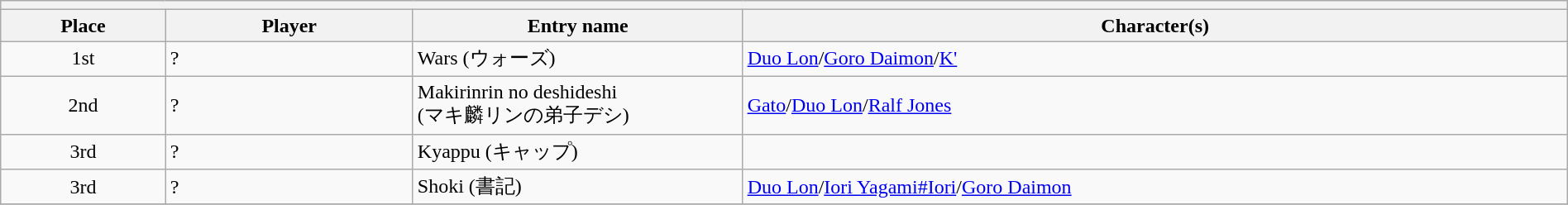<table class="wikitable" width=100%>
<tr>
<th colspan=4></th>
</tr>
<tr>
<th width=10%>Place</th>
<th width=15%>Player</th>
<th width=20%>Entry name</th>
<th width=50%>Character(s)</th>
</tr>
<tr>
<td align=center>1st</td>
<td>?</td>
<td>Wars (ウォーズ)</td>
<td><a href='#'>Duo Lon</a>/<a href='#'>Goro Daimon</a>/<a href='#'>K'</a></td>
</tr>
<tr>
<td align=center>2nd</td>
<td>?</td>
<td>Makirinrin no deshideshi<br>(マキ麟リンの弟子デシ)</td>
<td><a href='#'>Gato</a>/<a href='#'>Duo Lon</a>/<a href='#'>Ralf Jones</a></td>
</tr>
<tr>
<td align=center>3rd</td>
<td>?</td>
<td>Kyappu (キャップ)</td>
<td></td>
</tr>
<tr>
<td align=center>3rd</td>
<td>?</td>
<td>Shoki (書記)</td>
<td><a href='#'>Duo Lon</a>/<a href='#'>Iori Yagami#Iori</a>/<a href='#'>Goro Daimon</a></td>
</tr>
<tr>
</tr>
</table>
